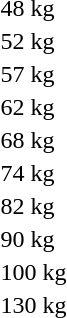<table>
<tr>
<td>48 kg</td>
<td></td>
<td></td>
<td></td>
</tr>
<tr>
<td>52 kg</td>
<td></td>
<td></td>
<td></td>
</tr>
<tr>
<td>57 kg</td>
<td></td>
<td></td>
<td></td>
</tr>
<tr>
<td>62 kg</td>
<td></td>
<td></td>
<td></td>
</tr>
<tr>
<td>68 kg</td>
<td></td>
<td></td>
<td></td>
</tr>
<tr>
<td>74 kg</td>
<td></td>
<td></td>
<td></td>
</tr>
<tr>
<td>82 kg</td>
<td></td>
<td></td>
<td></td>
</tr>
<tr>
<td>90 kg</td>
<td></td>
<td></td>
<td></td>
</tr>
<tr>
<td>100 kg</td>
<td></td>
<td></td>
<td></td>
</tr>
<tr>
<td>130 kg</td>
<td></td>
<td></td>
<td></td>
</tr>
</table>
